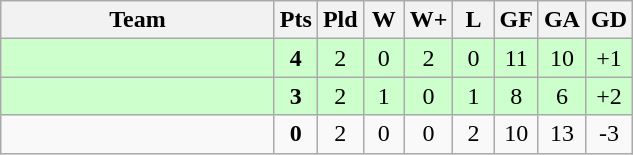<table class="wikitable" style="text-align:center;">
<tr>
<th width=175>Team</th>
<th width=20 abbr="Points">Pts</th>
<th width=20 abbr="Played">Pld</th>
<th width=20 abbr="Won">W</th>
<th width=20 abbr="Won">W+</th>
<th width=20 abbr="Lost">L</th>
<th width=20 abbr="Goals for">GF</th>
<th width=20 abbr="Goals against">GA</th>
<th width=20 abbr="Goal difference">GD</th>
</tr>
<tr style="background:#ccffcc;">
<td style="text-align:left;"></td>
<td><strong>4</strong></td>
<td>2</td>
<td>0</td>
<td>2</td>
<td>0</td>
<td>11</td>
<td>10</td>
<td>+1</td>
</tr>
<tr style="background:#ccffcc;">
<td style="text-align:left;"></td>
<td><strong>3</strong></td>
<td>2</td>
<td>1</td>
<td>0</td>
<td>1</td>
<td>8</td>
<td>6</td>
<td>+2</td>
</tr>
<tr>
<td style="text-align:left;"></td>
<td><strong>0</strong></td>
<td>2</td>
<td>0</td>
<td>0</td>
<td>2</td>
<td>10</td>
<td>13</td>
<td>-3</td>
</tr>
</table>
